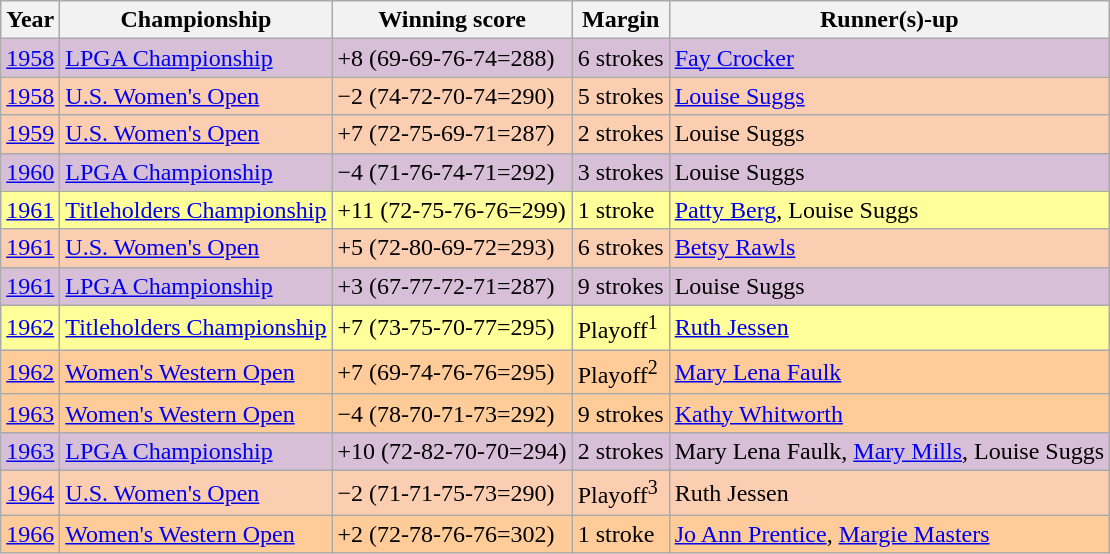<table class="sortable wikitable">
<tr>
<th>Year</th>
<th>Championship</th>
<th>Winning score</th>
<th>Margin</th>
<th>Runner(s)-up</th>
</tr>
<tr style="background:thistle;">
<td><a href='#'>1958</a></td>
<td><a href='#'>LPGA Championship</a></td>
<td>+8 (69-69-76-74=288)</td>
<td>6 strokes</td>
<td> <a href='#'>Fay Crocker</a></td>
</tr>
<tr style="background:#fbceb1;">
<td><a href='#'>1958</a></td>
<td><a href='#'>U.S. Women's Open</a></td>
<td>−2 (74-72-70-74=290)</td>
<td>5 strokes</td>
<td> <a href='#'>Louise Suggs</a></td>
</tr>
<tr style="background:#fbceb1;">
<td><a href='#'>1959</a></td>
<td><a href='#'>U.S. Women's Open</a></td>
<td>+7 (72-75-69-71=287)</td>
<td>2 strokes</td>
<td> Louise Suggs</td>
</tr>
<tr style="background:thistle;">
<td><a href='#'>1960</a></td>
<td><a href='#'>LPGA Championship</a></td>
<td>−4 (71-76-74-71=292)</td>
<td>3 strokes</td>
<td> Louise Suggs</td>
</tr>
<tr style="background:#ff9;">
<td><a href='#'>1961</a></td>
<td><a href='#'>Titleholders Championship</a></td>
<td>+11 (72-75-76-76=299)</td>
<td>1 stroke</td>
<td> <a href='#'>Patty Berg</a>,  Louise Suggs</td>
</tr>
<tr style="background:#fbceb1;">
<td><a href='#'>1961</a></td>
<td><a href='#'>U.S. Women's Open</a></td>
<td>+5 (72-80-69-72=293)</td>
<td>6 strokes</td>
<td> <a href='#'>Betsy Rawls</a></td>
</tr>
<tr style="background:thistle;">
<td><a href='#'>1961</a></td>
<td><a href='#'>LPGA Championship</a></td>
<td>+3 (67-77-72-71=287)</td>
<td>9 strokes</td>
<td> Louise Suggs</td>
</tr>
<tr style="background:#ff9;">
<td><a href='#'>1962</a></td>
<td><a href='#'>Titleholders Championship</a></td>
<td>+7 (73-75-70-77=295)</td>
<td>Playoff<sup>1</sup></td>
<td> <a href='#'>Ruth Jessen</a></td>
</tr>
<tr style="background:#fc9;">
<td><a href='#'>1962</a></td>
<td><a href='#'>Women's Western Open</a></td>
<td>+7 (69-74-76-76=295)</td>
<td>Playoff<sup>2</sup></td>
<td> <a href='#'>Mary Lena Faulk</a></td>
</tr>
<tr style="background:#fc9;">
<td><a href='#'>1963</a></td>
<td><a href='#'>Women's Western Open</a></td>
<td>−4 (78-70-71-73=292)</td>
<td>9 strokes</td>
<td> <a href='#'>Kathy Whitworth</a></td>
</tr>
<tr style="background:thistle;">
<td><a href='#'>1963</a></td>
<td><a href='#'>LPGA Championship</a></td>
<td>+10 (72-82-70-70=294)</td>
<td>2 strokes</td>
<td> Mary Lena Faulk,  <a href='#'>Mary Mills</a>,  Louise Suggs</td>
</tr>
<tr style="background:#fbceb1;">
<td><a href='#'>1964</a></td>
<td><a href='#'>U.S. Women's Open</a></td>
<td>−2 (71-71-75-73=290)</td>
<td>Playoff<sup>3</sup></td>
<td> Ruth Jessen</td>
</tr>
<tr style="background:#fc9;">
<td><a href='#'>1966</a></td>
<td><a href='#'>Women's Western Open</a></td>
<td>+2 (72-78-76-76=302)</td>
<td>1 stroke</td>
<td> <a href='#'>Jo Ann Prentice</a>,  <a href='#'>Margie Masters</a></td>
</tr>
</table>
